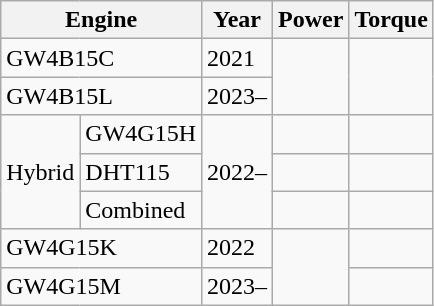<table class="wikitable">
<tr>
<th colspan="2">Engine</th>
<th>Year</th>
<th>Power</th>
<th>Torque</th>
</tr>
<tr>
<td colspan="2">GW4B15C</td>
<td>2021</td>
<td rowspan="2"></td>
<td rowspan="2"></td>
</tr>
<tr>
<td colspan="2">GW4B15L</td>
<td>2023–</td>
</tr>
<tr>
<td rowspan="3">Hybrid</td>
<td>GW4G15H</td>
<td rowspan="3">2022–</td>
<td></td>
<td></td>
</tr>
<tr>
<td>DHT115</td>
<td></td>
<td></td>
</tr>
<tr>
<td>Combined</td>
<td></td>
<td></td>
</tr>
<tr>
<td colspan="2">GW4G15K</td>
<td>2022</td>
<td rowspan="2"></td>
<td></td>
</tr>
<tr>
<td colspan="2">GW4G15M</td>
<td>2023–</td>
<td></td>
</tr>
</table>
